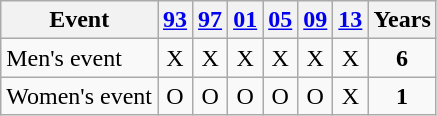<table class="wikitable">
<tr>
<th>Event</th>
<th><a href='#'>93</a></th>
<th><a href='#'>97</a></th>
<th><a href='#'>01</a></th>
<th><a href='#'>05</a></th>
<th><a href='#'>09</a></th>
<th><a href='#'>13</a></th>
<th>Years</th>
</tr>
<tr align=center>
<td align=left>Men's event</td>
<td>X</td>
<td>X</td>
<td>X</td>
<td>X</td>
<td>X</td>
<td>X</td>
<td><strong>6</strong></td>
</tr>
<tr align=center>
<td align=left>Women's event</td>
<td>O</td>
<td>O</td>
<td>O</td>
<td>O</td>
<td>O</td>
<td>X</td>
<td><strong>1</strong></td>
</tr>
</table>
